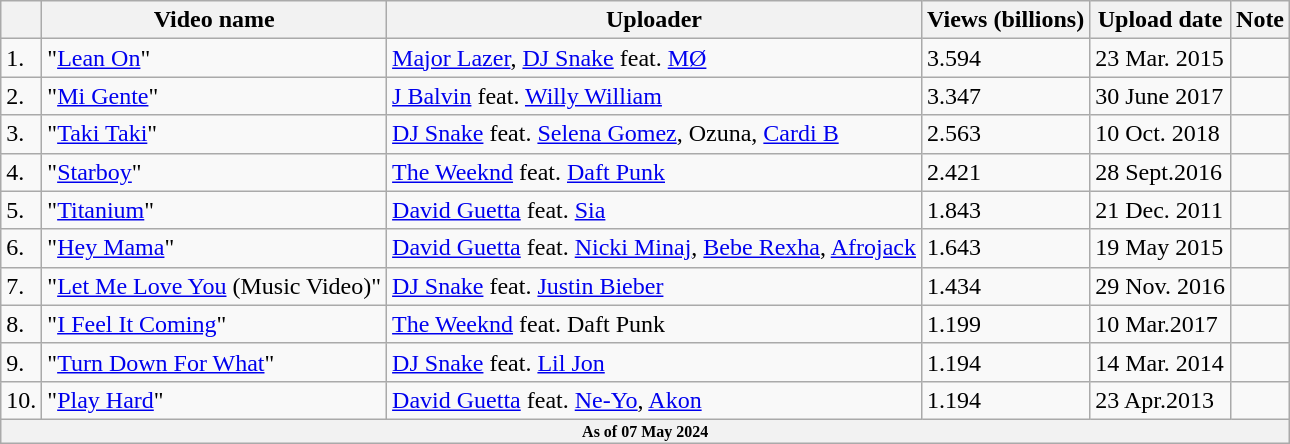<table class="wikitable sortable">
<tr>
<th></th>
<th>Video name</th>
<th>Uploader</th>
<th>Views (billions)</th>
<th data-sort-type="usLongDate">Upload date</th>
<th class="unsortable">Note</th>
</tr>
<tr>
<td>1.</td>
<td>"<a href='#'>Lean On</a>"</td>
<td>  <a href='#'>Major Lazer</a>,  <a href='#'>DJ Snake</a> feat.  <a href='#'>MØ</a></td>
<td>3.594</td>
<td>23 Mar. 2015</td>
<td></td>
</tr>
<tr>
<td>2.</td>
<td>"<a href='#'>Mi Gente</a>"</td>
<td> <a href='#'>J Balvin</a> feat.  <a href='#'>Willy William</a></td>
<td>3.347</td>
<td>30 June 2017</td>
<td></td>
</tr>
<tr>
<td>3.</td>
<td>"<a href='#'>Taki Taki</a>"</td>
<td><a href='#'>DJ Snake</a> feat.  <a href='#'>Selena Gomez</a>, Ozuna, <a href='#'>Cardi B</a></td>
<td>2.563</td>
<td>10 Oct. 2018</td>
<td></td>
</tr>
<tr>
<td>4.</td>
<td>"<a href='#'>Starboy</a>"</td>
<td> <a href='#'>The Weeknd</a> feat. <a href='#'>Daft Punk</a></td>
<td>2.421</td>
<td>28 Sept.2016</td>
<td></td>
</tr>
<tr>
<td>5.</td>
<td>"<a href='#'>Titanium</a>"</td>
<td> <a href='#'>David Guetta</a> feat.  <a href='#'>Sia</a></td>
<td>1.843</td>
<td>21 Dec. 2011</td>
<td></td>
</tr>
<tr>
<td>6.</td>
<td>"<a href='#'>Hey Mama</a>"</td>
<td><a href='#'>David Guetta</a> feat.  <a href='#'>Nicki Minaj</a>,   <a href='#'>Bebe Rexha</a>, <a href='#'>Afrojack</a></td>
<td>1.643</td>
<td>19 May 2015</td>
<td></td>
</tr>
<tr>
<td>7.</td>
<td>"<a href='#'>Let Me Love You</a> (Music Video)"</td>
<td> <a href='#'>DJ Snake</a> feat.  <a href='#'>Justin Bieber</a></td>
<td>1.434</td>
<td>29 Nov. 2016</td>
<td></td>
</tr>
<tr>
<td>8.</td>
<td>"<a href='#'>I Feel It Coming</a>"</td>
<td> <a href='#'>The Weeknd</a> feat. Daft Punk</td>
<td>1.199</td>
<td>10 Mar.2017</td>
<td></td>
</tr>
<tr>
<td>9.</td>
<td>"<a href='#'>Turn Down For What</a>"</td>
<td> <a href='#'>DJ Snake</a> feat.  <a href='#'>Lil Jon</a></td>
<td>1.194</td>
<td>14 Mar. 2014</td>
<td></td>
</tr>
<tr>
<td>10.</td>
<td>"<a href='#'>Play Hard</a>"</td>
<td><a href='#'>David Guetta</a> feat.  <a href='#'>Ne-Yo</a>,   <a href='#'>Akon</a></td>
<td>1.194</td>
<td>23 Apr.2013</td>
<td></td>
</tr>
<tr>
<th colspan="6" style="text-align:center; font-size:8pt;">As of 07 May 2024</th>
</tr>
</table>
